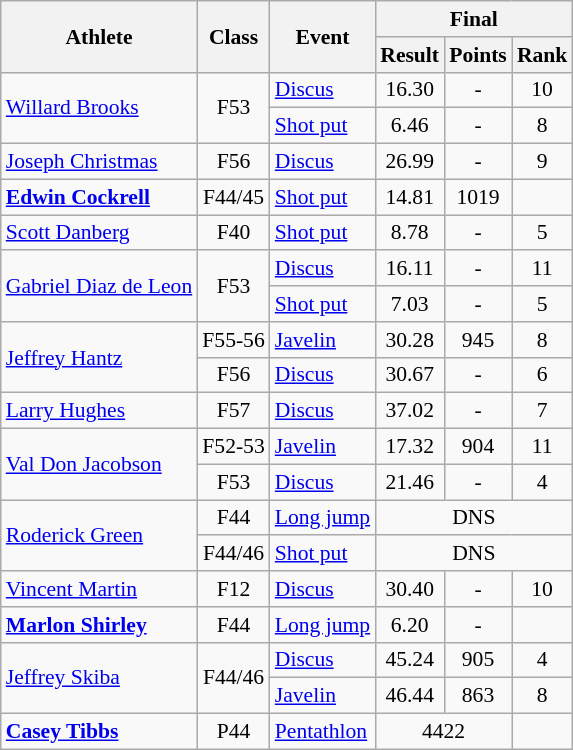<table class=wikitable style="font-size:90%">
<tr>
<th rowspan="2">Athlete</th>
<th rowspan="2">Class</th>
<th rowspan="2">Event</th>
<th colspan="3">Final</th>
</tr>
<tr>
<th>Result</th>
<th>Points</th>
<th>Rank</th>
</tr>
<tr>
<td rowspan="2"><a href='#'>Willard Brooks</a></td>
<td rowspan="2" style="text-align:center;">F53</td>
<td><a href='#'>Discus</a></td>
<td style="text-align:center;">16.30</td>
<td style="text-align:center;">-</td>
<td style="text-align:center;">10</td>
</tr>
<tr>
<td><a href='#'>Shot put</a></td>
<td style="text-align:center;">6.46</td>
<td style="text-align:center;">-</td>
<td style="text-align:center;">8</td>
</tr>
<tr>
<td><a href='#'>Joseph Christmas</a></td>
<td style="text-align:center;">F56</td>
<td><a href='#'>Discus</a></td>
<td style="text-align:center;">26.99</td>
<td style="text-align:center;">-</td>
<td style="text-align:center;">9</td>
</tr>
<tr>
<td><strong><a href='#'>Edwin Cockrell</a></strong></td>
<td style="text-align:center;">F44/45</td>
<td><a href='#'>Shot put</a></td>
<td style="text-align:center;">14.81</td>
<td style="text-align:center;">1019</td>
<td style="text-align:center;"></td>
</tr>
<tr>
<td><a href='#'>Scott Danberg</a></td>
<td style="text-align:center;">F40</td>
<td><a href='#'>Shot put</a></td>
<td style="text-align:center;">8.78</td>
<td style="text-align:center;">-</td>
<td style="text-align:center;">5</td>
</tr>
<tr>
<td rowspan="2"><a href='#'>Gabriel Diaz de Leon</a></td>
<td rowspan="2" style="text-align:center;">F53</td>
<td><a href='#'>Discus</a></td>
<td style="text-align:center;">16.11</td>
<td style="text-align:center;">-</td>
<td style="text-align:center;">11</td>
</tr>
<tr>
<td><a href='#'>Shot put</a></td>
<td style="text-align:center;">7.03</td>
<td style="text-align:center;">-</td>
<td style="text-align:center;">5</td>
</tr>
<tr>
<td rowspan="2"><a href='#'>Jeffrey Hantz</a></td>
<td style="text-align:center;">F55-56</td>
<td><a href='#'>Javelin</a></td>
<td style="text-align:center;">30.28</td>
<td style="text-align:center;">945</td>
<td style="text-align:center;">8</td>
</tr>
<tr>
<td style="text-align:center;">F56</td>
<td><a href='#'>Discus</a></td>
<td style="text-align:center;">30.67</td>
<td style="text-align:center;">-</td>
<td style="text-align:center;">6</td>
</tr>
<tr>
<td><a href='#'>Larry Hughes</a></td>
<td style="text-align:center;">F57</td>
<td><a href='#'>Discus</a></td>
<td style="text-align:center;">37.02</td>
<td style="text-align:center;">-</td>
<td style="text-align:center;">7</td>
</tr>
<tr>
<td rowspan="2"><a href='#'>Val Don Jacobson</a></td>
<td style="text-align:center;">F52-53</td>
<td><a href='#'>Javelin</a></td>
<td style="text-align:center;">17.32</td>
<td style="text-align:center;">904</td>
<td style="text-align:center;">11</td>
</tr>
<tr>
<td style="text-align:center;">F53</td>
<td><a href='#'>Discus</a></td>
<td style="text-align:center;">21.46</td>
<td style="text-align:center;">-</td>
<td style="text-align:center;">4</td>
</tr>
<tr>
<td rowspan="2"><a href='#'>Roderick Green</a></td>
<td style="text-align:center;">F44</td>
<td><a href='#'>Long jump</a></td>
<td style="text-align:center;" colspan="3">DNS</td>
</tr>
<tr>
<td style="text-align:center;">F44/46</td>
<td><a href='#'>Shot put</a></td>
<td style="text-align:center;" colspan="3">DNS</td>
</tr>
<tr>
<td><a href='#'>Vincent Martin</a></td>
<td style="text-align:center;">F12</td>
<td><a href='#'>Discus</a></td>
<td style="text-align:center;">30.40</td>
<td style="text-align:center;">-</td>
<td style="text-align:center;">10</td>
</tr>
<tr>
<td><strong><a href='#'>Marlon Shirley</a></strong></td>
<td style="text-align:center;">F44</td>
<td><a href='#'>Long jump</a></td>
<td style="text-align:center;">6.20</td>
<td style="text-align:center;">-</td>
<td style="text-align:center;"></td>
</tr>
<tr>
<td rowspan="2"><a href='#'>Jeffrey Skiba</a></td>
<td rowspan="2" style="text-align:center;">F44/46</td>
<td><a href='#'>Discus</a></td>
<td style="text-align:center;">45.24</td>
<td style="text-align:center;">905</td>
<td style="text-align:center;">4</td>
</tr>
<tr>
<td><a href='#'>Javelin</a></td>
<td style="text-align:center;">46.44</td>
<td style="text-align:center;">863</td>
<td style="text-align:center;">8</td>
</tr>
<tr>
<td><strong><a href='#'>Casey Tibbs</a></strong></td>
<td style="text-align:center;">P44</td>
<td><a href='#'>Pentathlon</a></td>
<td style="text-align:center;" colspan="2">4422</td>
<td style="text-align:center;"></td>
</tr>
</table>
